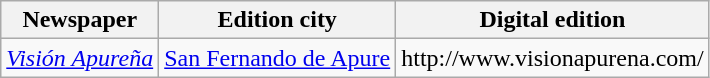<table class="wikitable sortable">
<tr align="center">
<th>Newspaper</th>
<th>Edition city</th>
<th>Digital edition</th>
</tr>
<tr>
<td><em><a href='#'>Visión Apureña</a></em></td>
<td><a href='#'>San Fernando de Apure</a></td>
<td>http://www.visionapurena.com/</td>
</tr>
</table>
